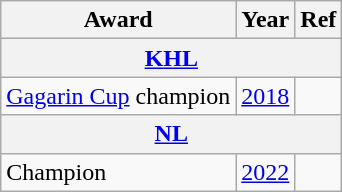<table class="wikitable">
<tr>
<th>Award</th>
<th>Year</th>
<th>Ref</th>
</tr>
<tr>
<th colspan="3"><a href='#'>KHL</a></th>
</tr>
<tr>
<td><a href='#'>Gagarin Cup</a> champion</td>
<td><a href='#'>2018</a></td>
<td></td>
</tr>
<tr>
<th colspan="3"><a href='#'>NL</a></th>
</tr>
<tr>
<td>Champion</td>
<td><a href='#'>2022</a></td>
<td></td>
</tr>
</table>
